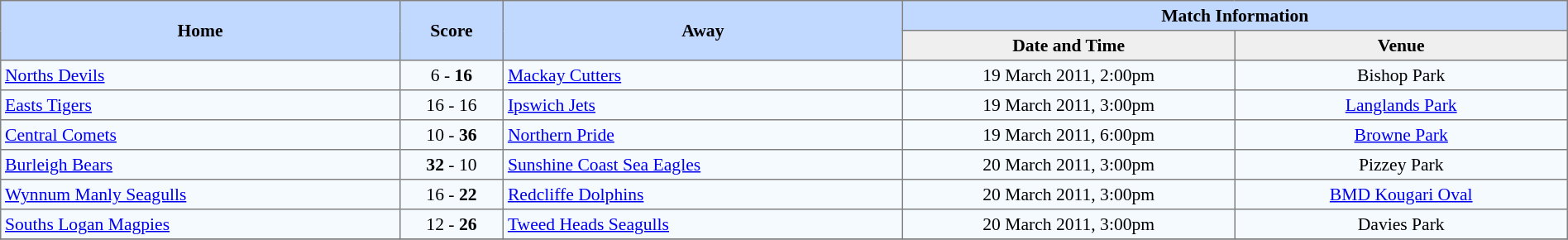<table border=1 style="border-collapse:collapse; font-size:90%; text-align:center;" cellpadding=3 cellspacing=0>
<tr bgcolor=#C1D8FF>
<th rowspan=2 width=12%>Home</th>
<th rowspan=2 width=3%>Score</th>
<th rowspan=2 width=12%>Away</th>
<th colspan=5>Match Information</th>
</tr>
<tr bgcolor=#EFEFEF>
<th width=10%>Date and Time</th>
<th width=10%>Venue</th>
</tr>
<tr bgcolor=#F5FAFF>
<td align=left> <a href='#'>Norths Devils</a></td>
<td>6 - <strong>16</strong></td>
<td align=left> <a href='#'>Mackay Cutters</a></td>
<td>19 March 2011, 2:00pm</td>
<td>Bishop Park</td>
</tr>
<tr bgcolor=#F5FAFF>
<td align=left> <a href='#'>Easts Tigers</a></td>
<td>16 - 16</td>
<td align=left> <a href='#'>Ipswich Jets</a></td>
<td>19 March 2011, 3:00pm</td>
<td><a href='#'>Langlands Park</a></td>
</tr>
<tr bgcolor=#F5FAFF>
<td align=left> <a href='#'>Central Comets</a></td>
<td>10 - <strong>36</strong></td>
<td align=left> <a href='#'>Northern Pride</a></td>
<td>19 March 2011, 6:00pm</td>
<td><a href='#'>Browne Park</a></td>
</tr>
<tr bgcolor=#F5FAFF>
<td align=left> <a href='#'>Burleigh Bears</a></td>
<td><strong>32</strong> - 10</td>
<td align=left> <a href='#'>Sunshine Coast Sea Eagles</a></td>
<td>20 March 2011, 3:00pm</td>
<td>Pizzey Park</td>
</tr>
<tr bgcolor=#F5FAFF>
<td align=left> <a href='#'>Wynnum Manly Seagulls</a></td>
<td>16 - <strong>22</strong></td>
<td align=left> <a href='#'>Redcliffe Dolphins</a></td>
<td>20 March 2011, 3:00pm</td>
<td><a href='#'>BMD Kougari Oval</a></td>
</tr>
<tr bgcolor=#F5FAFF>
<td align=left> <a href='#'>Souths Logan Magpies</a></td>
<td>12 - <strong>26</strong></td>
<td align=left> <a href='#'>Tweed Heads Seagulls</a></td>
<td>20 March 2011, 3:00pm</td>
<td>Davies Park</td>
</tr>
<tr>
</tr>
</table>
